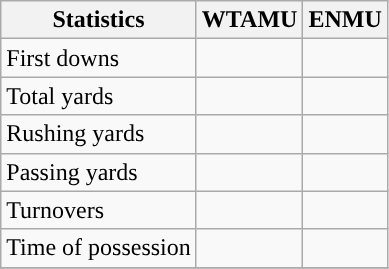<table class="wikitable" style="float: left;">
<tr>
<th>Statistics</th>
<th>WTAMU</th>
<th>ENMU</th>
</tr>
<tr>
<td>First downs</td>
<td></td>
<td></td>
</tr>
<tr>
<td>Total yards</td>
<td></td>
<td></td>
</tr>
<tr>
<td>Rushing yards</td>
<td></td>
<td></td>
</tr>
<tr>
<td>Passing yards</td>
<td></td>
<td></td>
</tr>
<tr>
<td>Turnovers</td>
<td></td>
<td></td>
</tr>
<tr>
<td>Time of possession</td>
<td></td>
<td></td>
</tr>
<tr>
</tr>
</table>
